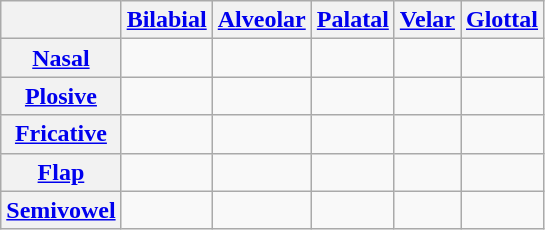<table class="wikitable" style="text-align: center">
<tr>
<th></th>
<th><a href='#'>Bilabial</a></th>
<th><a href='#'>Alveolar</a></th>
<th><a href='#'>Palatal</a></th>
<th><a href='#'>Velar</a></th>
<th><a href='#'>Glottal</a></th>
</tr>
<tr>
<th><a href='#'>Nasal</a></th>
<td></td>
<td></td>
<td></td>
<td></td>
<td></td>
</tr>
<tr>
<th><a href='#'>Plosive</a></th>
<td></td>
<td></td>
<td></td>
<td></td>
<td></td>
</tr>
<tr>
<th><a href='#'>Fricative</a></th>
<td></td>
<td></td>
<td></td>
<td></td>
<td></td>
</tr>
<tr>
<th><a href='#'>Flap</a></th>
<td></td>
<td></td>
<td></td>
<td></td>
<td></td>
</tr>
<tr>
<th><a href='#'>Semivowel</a></th>
<td></td>
<td></td>
<td></td>
<td></td>
<td></td>
</tr>
</table>
